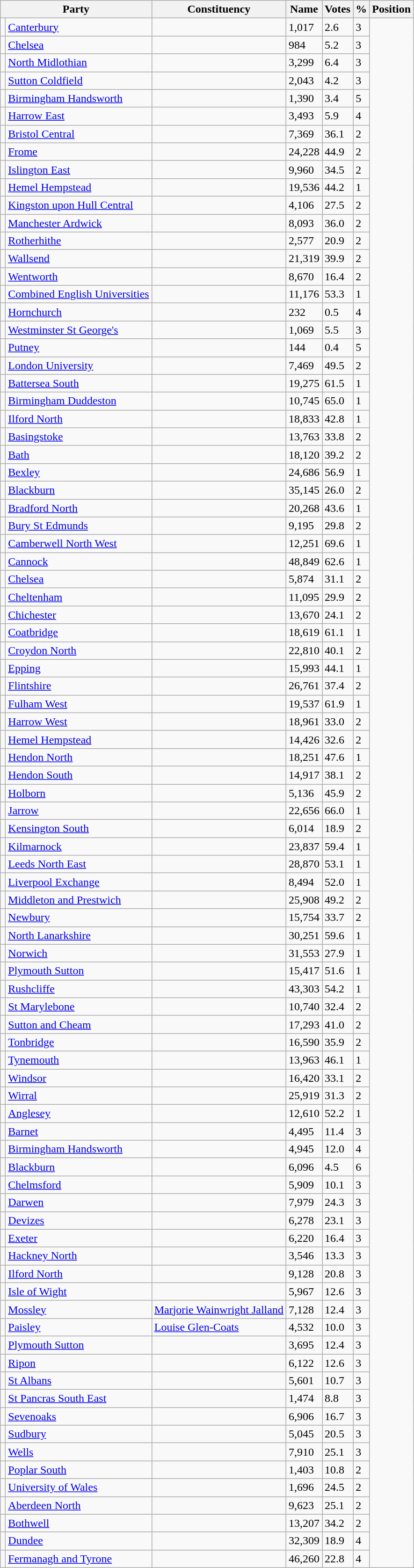<table class="wikitable sortable">
<tr>
<th colspan=2>Party</th>
<th>Constituency</th>
<th>Name</th>
<th>Votes</th>
<th>%</th>
<th>Position</th>
</tr>
<tr>
<td></td>
<td><a href='#'>Canterbury</a></td>
<td></td>
<td>1,017</td>
<td>2.6</td>
<td>3</td>
</tr>
<tr>
<td></td>
<td><a href='#'>Chelsea</a></td>
<td></td>
<td>984</td>
<td>5.2</td>
<td>3</td>
</tr>
<tr>
<td></td>
<td><a href='#'>North Midlothian</a></td>
<td></td>
<td>3,299</td>
<td>6.4</td>
<td>3</td>
</tr>
<tr>
<td></td>
<td><a href='#'>Sutton Coldfield</a></td>
<td></td>
<td>2,043</td>
<td>4.2</td>
<td>3</td>
</tr>
<tr>
<td></td>
<td><a href='#'>Birmingham Handsworth</a></td>
<td></td>
<td>1,390</td>
<td>3.4</td>
<td>5</td>
</tr>
<tr>
<td></td>
<td><a href='#'>Harrow East</a></td>
<td></td>
<td>3,493</td>
<td>5.9</td>
<td>4</td>
</tr>
<tr>
<td></td>
<td><a href='#'>Bristol Central</a></td>
<td></td>
<td>7,369</td>
<td>36.1</td>
<td>2</td>
</tr>
<tr>
<td></td>
<td><a href='#'>Frome</a></td>
<td></td>
<td>24,228</td>
<td>44.9</td>
<td>2</td>
</tr>
<tr>
<td></td>
<td><a href='#'>Islington East</a></td>
<td></td>
<td>9,960</td>
<td>34.5</td>
<td>2</td>
</tr>
<tr>
<td></td>
<td><a href='#'>Hemel Hempstead</a></td>
<td></td>
<td>19,536</td>
<td>44.2</td>
<td>1</td>
</tr>
<tr>
<td></td>
<td><a href='#'>Kingston upon Hull Central</a></td>
<td></td>
<td>4,106</td>
<td>27.5</td>
<td>2</td>
</tr>
<tr>
<td></td>
<td><a href='#'>Manchester Ardwick</a></td>
<td></td>
<td>8,093</td>
<td>36.0</td>
<td>2</td>
</tr>
<tr>
<td></td>
<td><a href='#'>Rotherhithe</a></td>
<td></td>
<td>2,577</td>
<td>20.9</td>
<td>2</td>
</tr>
<tr>
<td></td>
<td><a href='#'>Wallsend</a></td>
<td></td>
<td>21,319</td>
<td>39.9</td>
<td>2</td>
</tr>
<tr>
<td></td>
<td><a href='#'>Wentworth</a></td>
<td></td>
<td>8,670</td>
<td>16.4</td>
<td>2</td>
</tr>
<tr>
<td></td>
<td><a href='#'>Combined English Universities</a></td>
<td></td>
<td>11,176</td>
<td>53.3</td>
<td>1</td>
</tr>
<tr>
<td></td>
<td><a href='#'>Hornchurch</a></td>
<td></td>
<td>232</td>
<td>0.5</td>
<td>4</td>
</tr>
<tr>
<td></td>
<td><a href='#'>Westminster St George's</a></td>
<td></td>
<td>1,069</td>
<td>5.5</td>
<td>3</td>
</tr>
<tr>
<td></td>
<td><a href='#'>Putney</a></td>
<td></td>
<td>144</td>
<td>0.4</td>
<td>5</td>
</tr>
<tr>
<td></td>
<td><a href='#'>London University</a></td>
<td></td>
<td>7,469</td>
<td>49.5</td>
<td>2</td>
</tr>
<tr>
<td></td>
<td><a href='#'>Battersea South</a></td>
<td></td>
<td>19,275</td>
<td>61.5</td>
<td>1</td>
</tr>
<tr>
<td></td>
<td><a href='#'>Birmingham Duddeston</a></td>
<td></td>
<td>10,745</td>
<td>65.0</td>
<td>1</td>
</tr>
<tr>
<td></td>
<td><a href='#'>Ilford North</a></td>
<td></td>
<td>18,833</td>
<td>42.8</td>
<td>1</td>
</tr>
<tr>
<td></td>
<td><a href='#'>Basingstoke</a></td>
<td></td>
<td>13,763</td>
<td>33.8</td>
<td>2</td>
</tr>
<tr>
<td></td>
<td><a href='#'>Bath</a></td>
<td></td>
<td>18,120</td>
<td>39.2</td>
<td>2</td>
</tr>
<tr>
<td></td>
<td><a href='#'>Bexley</a></td>
<td></td>
<td>24,686</td>
<td>56.9</td>
<td>1</td>
</tr>
<tr>
<td></td>
<td><a href='#'>Blackburn</a></td>
<td></td>
<td>35,145</td>
<td>26.0</td>
<td>2</td>
</tr>
<tr>
<td></td>
<td><a href='#'>Bradford North</a></td>
<td></td>
<td>20,268</td>
<td>43.6</td>
<td>1</td>
</tr>
<tr>
<td></td>
<td><a href='#'>Bury St Edmunds</a></td>
<td></td>
<td>9,195</td>
<td>29.8</td>
<td>2</td>
</tr>
<tr>
<td></td>
<td><a href='#'>Camberwell North West</a></td>
<td></td>
<td>12,251</td>
<td>69.6</td>
<td>1</td>
</tr>
<tr>
<td></td>
<td><a href='#'>Cannock</a></td>
<td></td>
<td>48,849</td>
<td>62.6</td>
<td>1</td>
</tr>
<tr>
<td></td>
<td><a href='#'>Chelsea</a></td>
<td></td>
<td>5,874</td>
<td>31.1</td>
<td>2</td>
</tr>
<tr>
<td></td>
<td><a href='#'>Cheltenham</a></td>
<td></td>
<td>11,095</td>
<td>29.9</td>
<td>2</td>
</tr>
<tr>
<td></td>
<td><a href='#'>Chichester</a></td>
<td></td>
<td>13,670</td>
<td>24.1</td>
<td>2</td>
</tr>
<tr>
<td></td>
<td><a href='#'>Coatbridge</a></td>
<td></td>
<td>18,619</td>
<td>61.1</td>
<td>1</td>
</tr>
<tr>
<td></td>
<td><a href='#'>Croydon North</a></td>
<td></td>
<td>22,810</td>
<td>40.1</td>
<td>2</td>
</tr>
<tr>
<td></td>
<td><a href='#'>Epping</a></td>
<td></td>
<td>15,993</td>
<td>44.1</td>
<td>1</td>
</tr>
<tr>
<td></td>
<td><a href='#'>Flintshire</a></td>
<td></td>
<td>26,761</td>
<td>37.4</td>
<td>2</td>
</tr>
<tr>
<td></td>
<td><a href='#'>Fulham West</a></td>
<td></td>
<td>19,537</td>
<td>61.9</td>
<td>1</td>
</tr>
<tr>
<td></td>
<td><a href='#'>Harrow West</a></td>
<td></td>
<td>18,961</td>
<td>33.0</td>
<td>2</td>
</tr>
<tr>
<td></td>
<td><a href='#'>Hemel Hempstead</a></td>
<td></td>
<td>14,426</td>
<td>32.6</td>
<td>2</td>
</tr>
<tr>
<td></td>
<td><a href='#'>Hendon North</a></td>
<td></td>
<td>18,251</td>
<td>47.6</td>
<td>1</td>
</tr>
<tr>
<td></td>
<td><a href='#'>Hendon South</a></td>
<td></td>
<td>14,917</td>
<td>38.1</td>
<td>2</td>
</tr>
<tr>
<td></td>
<td><a href='#'>Holborn</a></td>
<td></td>
<td>5,136</td>
<td>45.9</td>
<td>2</td>
</tr>
<tr>
<td></td>
<td><a href='#'>Jarrow</a></td>
<td></td>
<td>22,656</td>
<td>66.0</td>
<td>1</td>
</tr>
<tr>
<td></td>
<td><a href='#'>Kensington South</a></td>
<td></td>
<td>6,014</td>
<td>18.9</td>
<td>2</td>
</tr>
<tr>
<td></td>
<td><a href='#'>Kilmarnock</a></td>
<td></td>
<td>23,837</td>
<td>59.4</td>
<td>1</td>
</tr>
<tr>
<td></td>
<td><a href='#'>Leeds North East</a></td>
<td></td>
<td>28,870</td>
<td>53.1</td>
<td>1</td>
</tr>
<tr>
<td></td>
<td><a href='#'>Liverpool Exchange</a></td>
<td></td>
<td>8,494</td>
<td>52.0</td>
<td>1</td>
</tr>
<tr>
<td></td>
<td><a href='#'>Middleton and Prestwich</a></td>
<td></td>
<td>25,908</td>
<td>49.2</td>
<td>2</td>
</tr>
<tr>
<td></td>
<td><a href='#'>Newbury</a></td>
<td></td>
<td>15,754</td>
<td>33.7</td>
<td>2</td>
</tr>
<tr>
<td></td>
<td><a href='#'>North Lanarkshire</a></td>
<td></td>
<td>30,251</td>
<td>59.6</td>
<td>1</td>
</tr>
<tr>
<td></td>
<td><a href='#'>Norwich</a></td>
<td></td>
<td>31,553</td>
<td>27.9</td>
<td>1</td>
</tr>
<tr>
<td></td>
<td><a href='#'>Plymouth Sutton</a></td>
<td></td>
<td>15,417</td>
<td>51.6</td>
<td>1</td>
</tr>
<tr>
<td></td>
<td><a href='#'>Rushcliffe</a></td>
<td></td>
<td>43,303</td>
<td>54.2</td>
<td>1</td>
</tr>
<tr>
<td></td>
<td><a href='#'>St Marylebone</a></td>
<td></td>
<td>10,740</td>
<td>32.4</td>
<td>2</td>
</tr>
<tr>
<td></td>
<td><a href='#'>Sutton and Cheam</a></td>
<td></td>
<td>17,293</td>
<td>41.0</td>
<td>2</td>
</tr>
<tr>
<td></td>
<td><a href='#'>Tonbridge</a></td>
<td></td>
<td>16,590</td>
<td>35.9</td>
<td>2</td>
</tr>
<tr>
<td></td>
<td><a href='#'>Tynemouth</a></td>
<td></td>
<td>13,963</td>
<td>46.1</td>
<td>1</td>
</tr>
<tr>
<td></td>
<td><a href='#'>Windsor</a></td>
<td></td>
<td>16,420</td>
<td>33.1</td>
<td>2</td>
</tr>
<tr>
<td></td>
<td><a href='#'>Wirral</a></td>
<td></td>
<td>25,919</td>
<td>31.3</td>
<td>2</td>
</tr>
<tr>
<td></td>
<td><a href='#'>Anglesey</a></td>
<td></td>
<td>12,610</td>
<td>52.2</td>
<td>1</td>
</tr>
<tr>
<td></td>
<td><a href='#'>Barnet</a></td>
<td></td>
<td>4,495</td>
<td>11.4</td>
<td>3</td>
</tr>
<tr>
<td></td>
<td><a href='#'>Birmingham Handsworth</a></td>
<td></td>
<td>4,945</td>
<td>12.0</td>
<td>4</td>
</tr>
<tr>
<td></td>
<td><a href='#'>Blackburn</a></td>
<td></td>
<td>6,096</td>
<td>4.5</td>
<td>6</td>
</tr>
<tr>
<td></td>
<td><a href='#'>Chelmsford</a></td>
<td></td>
<td>5,909</td>
<td>10.1</td>
<td>3</td>
</tr>
<tr>
<td></td>
<td><a href='#'>Darwen</a></td>
<td></td>
<td>7,979</td>
<td>24.3</td>
<td>3</td>
</tr>
<tr>
<td></td>
<td><a href='#'>Devizes</a></td>
<td></td>
<td>6,278</td>
<td>23.1</td>
<td>3</td>
</tr>
<tr>
<td></td>
<td><a href='#'>Exeter</a></td>
<td></td>
<td>6,220</td>
<td>16.4</td>
<td>3</td>
</tr>
<tr>
<td></td>
<td><a href='#'>Hackney North</a></td>
<td></td>
<td>3,546</td>
<td>13.3</td>
<td>3</td>
</tr>
<tr>
<td></td>
<td><a href='#'>Ilford North</a></td>
<td></td>
<td>9,128</td>
<td>20.8</td>
<td>3</td>
</tr>
<tr>
<td></td>
<td><a href='#'>Isle of Wight</a></td>
<td></td>
<td>5,967</td>
<td>12.6</td>
<td>3</td>
</tr>
<tr>
<td></td>
<td><a href='#'>Mossley</a></td>
<td><a href='#'>Marjorie Wainwright Jalland</a></td>
<td>7,128</td>
<td>12.4</td>
<td>3</td>
</tr>
<tr>
<td></td>
<td><a href='#'>Paisley</a></td>
<td><a href='#'>Louise Glen-Coats</a></td>
<td>4,532</td>
<td>10.0</td>
<td>3</td>
</tr>
<tr>
<td></td>
<td><a href='#'>Plymouth Sutton</a></td>
<td></td>
<td>3,695</td>
<td>12.4</td>
<td>3</td>
</tr>
<tr>
<td></td>
<td><a href='#'>Ripon</a></td>
<td></td>
<td>6,122</td>
<td>12.6</td>
<td>3</td>
</tr>
<tr>
<td></td>
<td><a href='#'>St Albans</a></td>
<td></td>
<td>5,601</td>
<td>10.7</td>
<td>3</td>
</tr>
<tr>
<td></td>
<td><a href='#'>St Pancras South East</a></td>
<td></td>
<td>1,474</td>
<td>8.8</td>
<td>3</td>
</tr>
<tr>
<td></td>
<td><a href='#'>Sevenoaks</a></td>
<td></td>
<td>6,906</td>
<td>16.7</td>
<td>3</td>
</tr>
<tr>
<td></td>
<td><a href='#'>Sudbury</a></td>
<td></td>
<td>5,045</td>
<td>20.5</td>
<td>3</td>
</tr>
<tr>
<td></td>
<td><a href='#'>Wells</a></td>
<td></td>
<td>7,910</td>
<td>25.1</td>
<td>3</td>
</tr>
<tr>
<td></td>
<td><a href='#'>Poplar South</a></td>
<td></td>
<td>1,403</td>
<td>10.8</td>
<td>2</td>
</tr>
<tr>
<td></td>
<td><a href='#'>University of Wales</a></td>
<td></td>
<td>1,696</td>
<td>24.5</td>
<td>2</td>
</tr>
<tr>
<td></td>
<td><a href='#'>Aberdeen North</a></td>
<td></td>
<td>9,623</td>
<td>25.1</td>
<td>2</td>
</tr>
<tr>
<td></td>
<td><a href='#'>Bothwell</a></td>
<td></td>
<td>13,207</td>
<td>34.2</td>
<td>2</td>
</tr>
<tr>
<td></td>
<td><a href='#'>Dundee</a></td>
<td></td>
<td>32,309</td>
<td>18.9</td>
<td>4</td>
</tr>
<tr>
<td></td>
<td><a href='#'>Fermanagh and Tyrone</a></td>
<td></td>
<td>46,260</td>
<td>22.8</td>
<td>4</td>
</tr>
</table>
